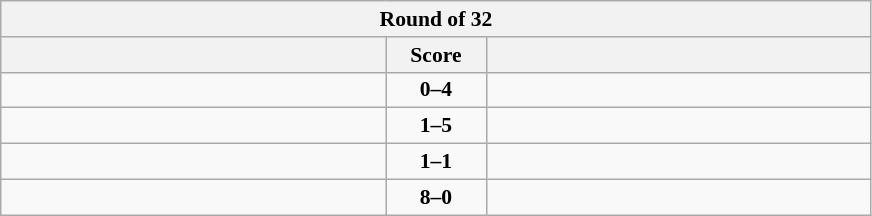<table class="wikitable" style="text-align: center; font-size:90% ">
<tr>
<th colspan=3>Round of 32</th>
</tr>
<tr>
<th align="right" width="250"></th>
<th width="60">Score</th>
<th align="left" width="250"></th>
</tr>
<tr>
<td align=left></td>
<td align=center><strong>0–4</strong></td>
<td align=left><strong></strong></td>
</tr>
<tr>
<td align=left></td>
<td align=center><strong>1–5</strong></td>
<td align=left><strong></strong></td>
</tr>
<tr>
<td align=left></td>
<td align=center><strong>1–1</strong></td>
<td align=left><strong></strong></td>
</tr>
<tr>
<td align=left><strong></strong></td>
<td align=center><strong>8–0</strong></td>
<td align=left></td>
</tr>
</table>
